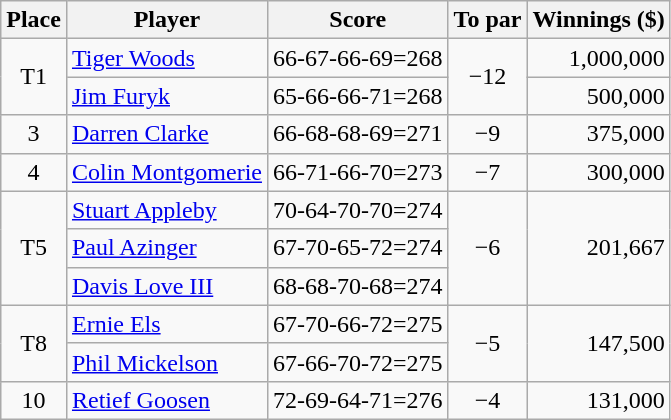<table class="wikitable">
<tr>
<th>Place</th>
<th>Player</th>
<th>Score</th>
<th>To par</th>
<th>Winnings ($)</th>
</tr>
<tr>
<td rowspan="2" align="center">T1</td>
<td> <a href='#'>Tiger Woods</a></td>
<td>66-67-66-69=268</td>
<td rowspan="2" align=center>−12</td>
<td align="right">1,000,000</td>
</tr>
<tr>
<td> <a href='#'>Jim Furyk</a></td>
<td>65-66-66-71=268</td>
<td align="right">500,000</td>
</tr>
<tr>
<td align="center">3</td>
<td> <a href='#'>Darren Clarke</a></td>
<td>66-68-68-69=271</td>
<td align=center>−9</td>
<td align="right">375,000</td>
</tr>
<tr>
<td align="center">4</td>
<td> <a href='#'>Colin Montgomerie</a></td>
<td>66-71-66-70=273</td>
<td align=center>−7</td>
<td align="right">300,000</td>
</tr>
<tr>
<td rowspan="3" align="center">T5</td>
<td> <a href='#'>Stuart Appleby</a></td>
<td>70-64-70-70=274</td>
<td rowspan="3" align=center>−6</td>
<td rowspan="3" align="right">201,667</td>
</tr>
<tr>
<td> <a href='#'>Paul Azinger</a></td>
<td>67-70-65-72=274</td>
</tr>
<tr>
<td> <a href='#'>Davis Love III</a></td>
<td>68-68-70-68=274</td>
</tr>
<tr>
<td rowspan="2" align="center">T8</td>
<td> <a href='#'>Ernie Els</a></td>
<td>67-70-66-72=275</td>
<td rowspan="2" align=center>−5</td>
<td rowspan="2" align="right">147,500</td>
</tr>
<tr>
<td> <a href='#'>Phil Mickelson</a></td>
<td>67-66-70-72=275</td>
</tr>
<tr>
<td align="center">10</td>
<td> <a href='#'>Retief Goosen</a></td>
<td>72-69-64-71=276</td>
<td align=center>−4</td>
<td align="right">131,000</td>
</tr>
</table>
